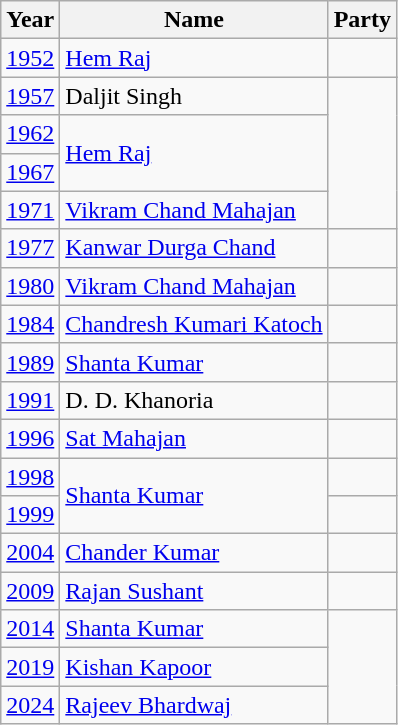<table class="wikitable sortable">
<tr>
<th>Year</th>
<th>Name</th>
<th colspan="2">Party</th>
</tr>
<tr>
<td><a href='#'>1952</a></td>
<td rowspan="2"><a href='#'>Hem Raj</a></td>
<td></td>
</tr>
<tr>
<td rowspan="2"><a href='#'>1957</a></td>
</tr>
<tr>
<td>Daljit Singh</td>
</tr>
<tr>
<td><a href='#'>1962</a></td>
<td rowspan="2"><a href='#'>Hem Raj</a></td>
</tr>
<tr>
<td><a href='#'>1967</a></td>
</tr>
<tr>
<td><a href='#'>1971</a></td>
<td><a href='#'>Vikram Chand Mahajan</a></td>
</tr>
<tr>
<td><a href='#'>1977</a></td>
<td><a href='#'>Kanwar Durga Chand</a></td>
<td></td>
</tr>
<tr>
<td><a href='#'>1980</a></td>
<td><a href='#'>Vikram Chand Mahajan</a></td>
<td></td>
</tr>
<tr>
<td><a href='#'>1984</a></td>
<td><a href='#'>Chandresh Kumari Katoch</a></td>
</tr>
<tr>
<td><a href='#'>1989</a></td>
<td><a href='#'>Shanta Kumar</a></td>
<td></td>
</tr>
<tr>
<td><a href='#'>1991</a></td>
<td>D. D. Khanoria</td>
</tr>
<tr>
<td><a href='#'>1996</a></td>
<td><a href='#'>Sat Mahajan</a></td>
<td></td>
</tr>
<tr>
<td><a href='#'>1998</a></td>
<td rowspan="2"><a href='#'>Shanta Kumar</a></td>
<td></td>
</tr>
<tr>
<td><a href='#'>1999</a></td>
</tr>
<tr>
<td><a href='#'>2004</a></td>
<td><a href='#'>Chander Kumar</a></td>
<td></td>
</tr>
<tr>
<td><a href='#'>2009</a></td>
<td><a href='#'>Rajan Sushant</a></td>
<td></td>
</tr>
<tr>
<td><a href='#'>2014</a></td>
<td><a href='#'>Shanta Kumar</a></td>
</tr>
<tr>
<td><a href='#'>2019</a></td>
<td><a href='#'>Kishan Kapoor</a></td>
</tr>
<tr>
<td><a href='#'>2024</a></td>
<td><a href='#'>Rajeev Bhardwaj</a></td>
</tr>
</table>
